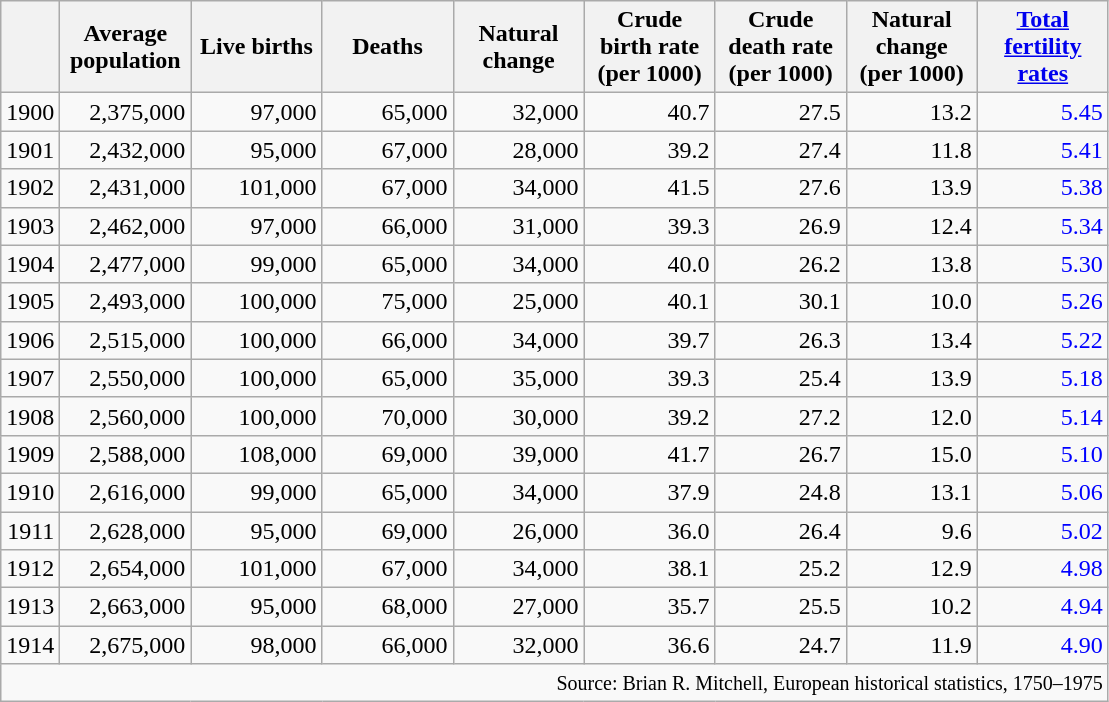<table class="wikitable collapsible collapsed" style="text-align: right;">
<tr>
<th></th>
<th width="80pt">Average population</th>
<th width="80pt">Live births</th>
<th width="80pt">Deaths</th>
<th width="80pt">Natural change</th>
<th width="80pt">Crude birth rate (per 1000)</th>
<th width="80pt">Crude death rate (per 1000)</th>
<th width="80pt">Natural change (per 1000)</th>
<th width="80pt"><a href='#'>Total fertility rates</a></th>
</tr>
<tr>
<td>1900</td>
<td align="right">2,375,000</td>
<td align="right">97,000</td>
<td align="right">65,000</td>
<td align="right">32,000</td>
<td align="right">40.7</td>
<td align="right">27.5</td>
<td align="right">13.2</td>
<td align="right" style="color: blue">5.45</td>
</tr>
<tr>
<td>1901</td>
<td align="right">2,432,000</td>
<td align="right">95,000</td>
<td align="right">67,000</td>
<td align="right">28,000</td>
<td align="right">39.2</td>
<td align="right">27.4</td>
<td align="right">11.8</td>
<td align="right" style="color: blue">5.41</td>
</tr>
<tr>
<td>1902</td>
<td align="right">2,431,000</td>
<td align="right">101,000</td>
<td align="right">67,000</td>
<td align="right">34,000</td>
<td align="right">41.5</td>
<td align="right">27.6</td>
<td align="right">13.9</td>
<td align="right" style="color: blue">5.38</td>
</tr>
<tr>
<td>1903</td>
<td align="right">2,462,000</td>
<td align="right">97,000</td>
<td align="right">66,000</td>
<td align="right">31,000</td>
<td align="right">39.3</td>
<td align="right">26.9</td>
<td align="right">12.4</td>
<td align="right" style="color: blue">5.34</td>
</tr>
<tr>
<td>1904</td>
<td align="right">2,477,000</td>
<td align="right">99,000</td>
<td align="right">65,000</td>
<td align="right">34,000</td>
<td align="right">40.0</td>
<td align="right">26.2</td>
<td align="right">13.8</td>
<td align="right" style="color: blue">5.30</td>
</tr>
<tr>
<td>1905</td>
<td align="right">2,493,000</td>
<td align="right">100,000</td>
<td align="right">75,000</td>
<td align="right">25,000</td>
<td align="right">40.1</td>
<td align="right">30.1</td>
<td align="right">10.0</td>
<td align="right" style="color: blue">5.26</td>
</tr>
<tr>
<td>1906</td>
<td align="right">2,515,000</td>
<td align="right">100,000</td>
<td align="right">66,000</td>
<td align="right">34,000</td>
<td align="right">39.7</td>
<td align="right">26.3</td>
<td align="right">13.4</td>
<td align="right" style="color: blue">5.22</td>
</tr>
<tr>
<td>1907</td>
<td align="right">2,550,000</td>
<td align="right">100,000</td>
<td align="right">65,000</td>
<td align="right">35,000</td>
<td align="right">39.3</td>
<td align="right">25.4</td>
<td align="right">13.9</td>
<td align="right" style="color: blue">5.18</td>
</tr>
<tr>
<td>1908</td>
<td align="right">2,560,000</td>
<td align="right">100,000</td>
<td align="right">70,000</td>
<td align="right">30,000</td>
<td align="right">39.2</td>
<td align="right">27.2</td>
<td align="right">12.0</td>
<td align="right" style="color: blue">5.14</td>
</tr>
<tr>
<td>1909</td>
<td align="right">2,588,000</td>
<td align="right">108,000</td>
<td align="right">69,000</td>
<td align="right">39,000</td>
<td align="right">41.7</td>
<td align="right">26.7</td>
<td align="right">15.0</td>
<td align="right" style="color: blue">5.10</td>
</tr>
<tr>
<td>1910</td>
<td align="right">2,616,000</td>
<td align="right">99,000</td>
<td align="right">65,000</td>
<td align="right">34,000</td>
<td align="right">37.9</td>
<td align="right">24.8</td>
<td align="right">13.1</td>
<td align="right" style="color: blue">5.06</td>
</tr>
<tr>
<td>1911</td>
<td align="right">2,628,000</td>
<td align="right">95,000</td>
<td align="right">69,000</td>
<td align="right">26,000</td>
<td align="right">36.0</td>
<td align="right">26.4</td>
<td align="right">9.6</td>
<td align="right" style="color: blue">5.02</td>
</tr>
<tr>
<td>1912</td>
<td align="right">2,654,000</td>
<td align="right">101,000</td>
<td align="right">67,000</td>
<td align="right">34,000</td>
<td align="right">38.1</td>
<td align="right">25.2</td>
<td align="right">12.9</td>
<td align="right" style="color: blue">4.98</td>
</tr>
<tr>
<td>1913</td>
<td align="right">2,663,000</td>
<td align="right">95,000</td>
<td align="right">68,000</td>
<td align="right">27,000</td>
<td align="right">35.7</td>
<td align="right">25.5</td>
<td align="right">10.2</td>
<td align="right" style="color: blue">4.94</td>
</tr>
<tr>
<td>1914</td>
<td align="right">2,675,000</td>
<td align="right">98,000</td>
<td align="right">66,000</td>
<td align="right">32,000</td>
<td align="right">36.6</td>
<td align="right">24.7</td>
<td align="right">11.9</td>
<td align="right" style="color: blue">4.90</td>
</tr>
<tr>
<td colspan=9><small>Source: Brian R. Mitchell, European historical statistics, 1750–1975</small></td>
</tr>
</table>
